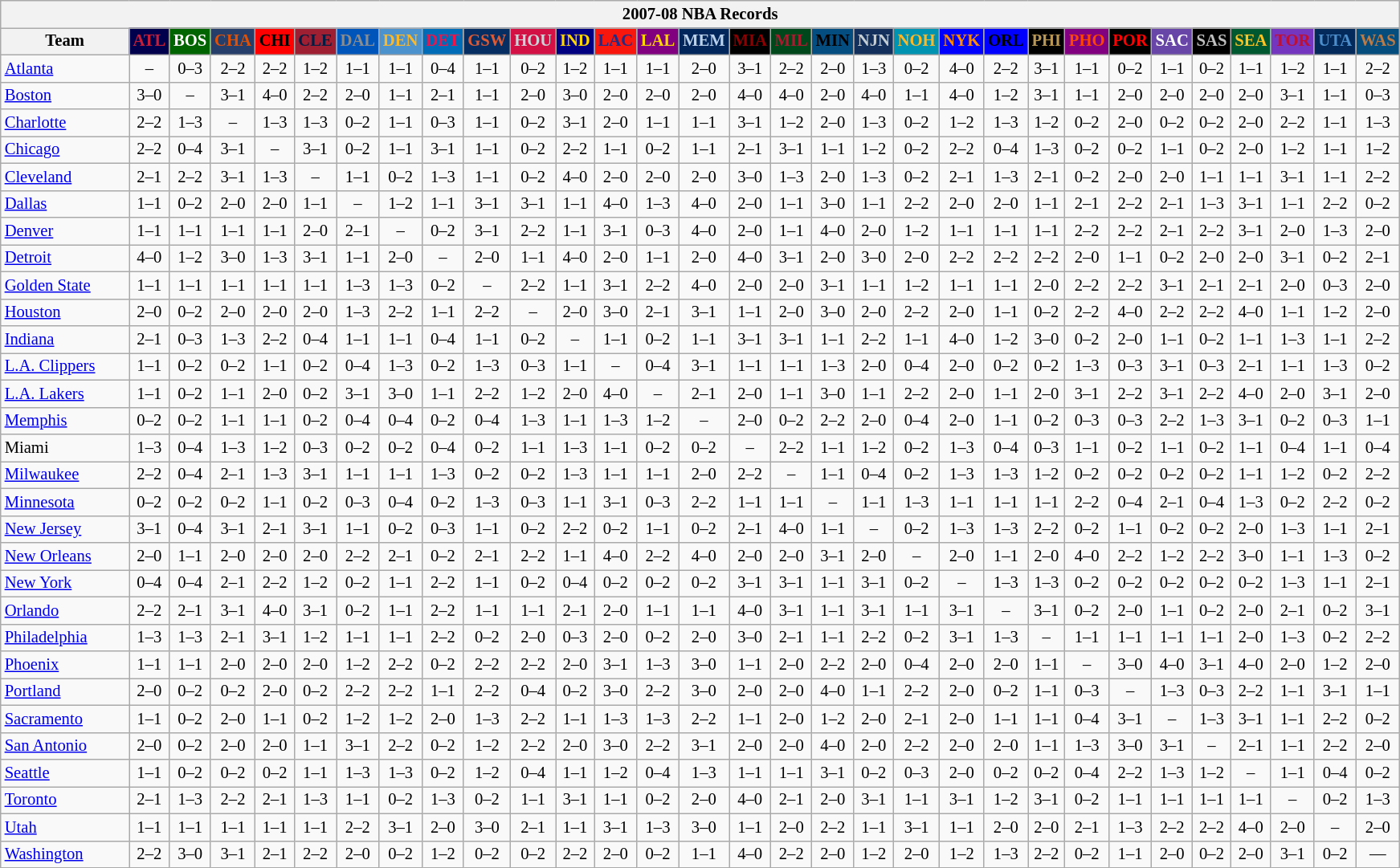<table class="wikitable" style="font-size:86%; text-align:center;">
<tr>
<th colspan=31>2007-08 NBA Records</th>
</tr>
<tr>
<th width=100>Team</th>
<th style="background:#00004d;color:#C41E3a;width=35">ATL</th>
<th style="background:#006400;color:#FFFFFF;width=35">BOS</th>
<th style="background:#253E6A;color:#DF5106;width=35">CHA</th>
<th style="background:#FF0000;color:#000000;width=35">CHI</th>
<th style="background:#9F1F32;color:#001D43;width=35">CLE</th>
<th style="background:#0055BA;color:#898D8F;width=35">DAL</th>
<th style="background:#4C92CC;color:#FDB827;width=35">DEN</th>
<th style="background:#006BB7;color:#ED164B;width=35">DET</th>
<th style="background:#072E63;color:#DC5A34;width=35">GSW</th>
<th style="background:#D31145;color:#CBD4D8;width=35">HOU</th>
<th style="background:#000080;color:#FFD700;width=35">IND</th>
<th style="background:#F9160D;color:#1A2E8B;width=35">LAC</th>
<th style="background:#800080;color:#FFD700;width=35">LAL</th>
<th style="background:#00265B;color:#BAD1EB;width=35">MEM</th>
<th style="background:#000000;color:#8B0000;width=35">MIA</th>
<th style="background:#00471B;color:#AC1A2F;width=35">MIL</th>
<th style="background:#044D80;color:#000000;width=35">MIN</th>
<th style="background:#12305B;color:#C4CED4;width=35">NJN</th>
<th style="background:#0093B1;color:#FDB827;width=35">NOH</th>
<th style="background:#0000FF;color:#FF8C00;width=35">NYK</th>
<th style="background:#0000FF;color:#000000;width=35">ORL</th>
<th style="background:#000000;color:#BB9754;width=35">PHI</th>
<th style="background:#800080;color:#FF4500;width=35">PHO</th>
<th style="background:#000000;color:#FF0000;width=35">POR</th>
<th style="background:#6846A8;color:#FFFFFF;width=35">SAC</th>
<th style="background:#000000;color:#C0C0C0;width=35">SAS</th>
<th style="background:#005831;color:#FFC322;width=35">SEA</th>
<th style="background:#7436BF;color:#BE0F34;width=35">TOR</th>
<th style="background:#042A5C;color:#4C8ECC;width=35">UTA</th>
<th style="background:#044D7D;color:#BC7A44;width=35">WAS</th>
</tr>
<tr>
<td style="text-align:left;"><a href='#'>Atlanta</a></td>
<td>–</td>
<td>0–3</td>
<td>2–2</td>
<td>2–2</td>
<td>1–2</td>
<td>1–1</td>
<td>1–1</td>
<td>0–4</td>
<td>1–1</td>
<td>0–2</td>
<td>1–2</td>
<td>1–1</td>
<td>1–1</td>
<td>2–0</td>
<td>3–1</td>
<td>2–2</td>
<td>2–0</td>
<td>1–3</td>
<td>0–2</td>
<td>4–0</td>
<td>2–2</td>
<td>3–1</td>
<td>1–1</td>
<td>0–2</td>
<td>1–1</td>
<td>0–2</td>
<td>1–1</td>
<td>1–2</td>
<td>1–1</td>
<td>2–2</td>
</tr>
<tr>
<td style="text-align:left;"><a href='#'>Boston</a></td>
<td>3–0</td>
<td>–</td>
<td>3–1</td>
<td>4–0</td>
<td>2–2</td>
<td>2–0</td>
<td>1–1</td>
<td>2–1</td>
<td>1–1</td>
<td>2–0</td>
<td>3–0</td>
<td>2–0</td>
<td>2–0</td>
<td>2–0</td>
<td>4–0</td>
<td>4–0</td>
<td>2–0</td>
<td>4–0</td>
<td>1–1</td>
<td>4–0</td>
<td>1–2</td>
<td>3–1</td>
<td>1–1</td>
<td>2–0</td>
<td>2–0</td>
<td>2–0</td>
<td>2–0</td>
<td>3–1</td>
<td>1–1</td>
<td>0–3</td>
</tr>
<tr>
<td style="text-align:left;"><a href='#'>Charlotte</a></td>
<td>2–2</td>
<td>1–3</td>
<td>–</td>
<td>1–3</td>
<td>1–3</td>
<td>0–2</td>
<td>1–1</td>
<td>0–3</td>
<td>1–1</td>
<td>0–2</td>
<td>3–1</td>
<td>2–0</td>
<td>1–1</td>
<td>1–1</td>
<td>3–1</td>
<td>1–2</td>
<td>2–0</td>
<td>1–3</td>
<td>0–2</td>
<td>1–2</td>
<td>1–3</td>
<td>1–2</td>
<td>0–2</td>
<td>2–0</td>
<td>0–2</td>
<td>0–2</td>
<td>2–0</td>
<td>2–2</td>
<td>1–1</td>
<td>1–3</td>
</tr>
<tr>
<td style="text-align:left;"><a href='#'>Chicago</a></td>
<td>2–2</td>
<td>0–4</td>
<td>3–1</td>
<td>–</td>
<td>3–1</td>
<td>0–2</td>
<td>1–1</td>
<td>3–1</td>
<td>1–1</td>
<td>0–2</td>
<td>2–2</td>
<td>1–1</td>
<td>0–2</td>
<td>1–1</td>
<td>2–1</td>
<td>3–1</td>
<td>1–1</td>
<td>1–2</td>
<td>0–2</td>
<td>2–2</td>
<td>0–4</td>
<td>1–3</td>
<td>0–2</td>
<td>0–2</td>
<td>1–1</td>
<td>0–2</td>
<td>2–0</td>
<td>1–2</td>
<td>1–1</td>
<td>1–2</td>
</tr>
<tr>
<td style="text-align:left;"><a href='#'>Cleveland</a></td>
<td>2–1</td>
<td>2–2</td>
<td>3–1</td>
<td>1–3</td>
<td>–</td>
<td>1–1</td>
<td>0–2</td>
<td>1–3</td>
<td>1–1</td>
<td>0–2</td>
<td>4–0</td>
<td>2–0</td>
<td>2–0</td>
<td>2–0</td>
<td>3–0</td>
<td>1–3</td>
<td>2–0</td>
<td>1–3</td>
<td>0–2</td>
<td>2–1</td>
<td>1–3</td>
<td>2–1</td>
<td>0–2</td>
<td>2–0</td>
<td>2–0</td>
<td>1–1</td>
<td>1–1</td>
<td>3–1</td>
<td>1–1</td>
<td>2–2</td>
</tr>
<tr>
<td style="text-align:left;"><a href='#'>Dallas</a></td>
<td>1–1</td>
<td>0–2</td>
<td>2–0</td>
<td>2–0</td>
<td>1–1</td>
<td>–</td>
<td>1–2</td>
<td>1–1</td>
<td>3–1</td>
<td>3–1</td>
<td>1–1</td>
<td>4–0</td>
<td>1–3</td>
<td>4–0</td>
<td>2–0</td>
<td>1–1</td>
<td>3–0</td>
<td>1–1</td>
<td>2–2</td>
<td>2–0</td>
<td>2–0</td>
<td>1–1</td>
<td>2–1</td>
<td>2–2</td>
<td>2–1</td>
<td>1–3</td>
<td>3–1</td>
<td>1–1</td>
<td>2–2</td>
<td>0–2</td>
</tr>
<tr>
<td style="text-align:left;"><a href='#'>Denver</a></td>
<td>1–1</td>
<td>1–1</td>
<td>1–1</td>
<td>1–1</td>
<td>2–0</td>
<td>2–1</td>
<td>–</td>
<td>0–2</td>
<td>3–1</td>
<td>2–2</td>
<td>1–1</td>
<td>3–1</td>
<td>0–3</td>
<td>4–0</td>
<td>2–0</td>
<td>1–1</td>
<td>4–0</td>
<td>2–0</td>
<td>1–2</td>
<td>1–1</td>
<td>1–1</td>
<td>1–1</td>
<td>2–2</td>
<td>2–2</td>
<td>2–1</td>
<td>2–2</td>
<td>3–1</td>
<td>2–0</td>
<td>1–3</td>
<td>2–0</td>
</tr>
<tr>
<td style="text-align:left;"><a href='#'>Detroit</a></td>
<td>4–0</td>
<td>1–2</td>
<td>3–0</td>
<td>1–3</td>
<td>3–1</td>
<td>1–1</td>
<td>2–0</td>
<td>–</td>
<td>2–0</td>
<td>1–1</td>
<td>4–0</td>
<td>2–0</td>
<td>1–1</td>
<td>2–0</td>
<td>4–0</td>
<td>3–1</td>
<td>2–0</td>
<td>3–0</td>
<td>2–0</td>
<td>2–2</td>
<td>2–2</td>
<td>2–2</td>
<td>2–0</td>
<td>1–1</td>
<td>0–2</td>
<td>2–0</td>
<td>2–0</td>
<td>3–1</td>
<td>0–2</td>
<td>2–1</td>
</tr>
<tr>
<td style="text-align:left;"><a href='#'>Golden State</a></td>
<td>1–1</td>
<td>1–1</td>
<td>1–1</td>
<td>1–1</td>
<td>1–1</td>
<td>1–3</td>
<td>1–3</td>
<td>0–2</td>
<td>–</td>
<td>2–2</td>
<td>1–1</td>
<td>3–1</td>
<td>2–2</td>
<td>4–0</td>
<td>2–0</td>
<td>2–0</td>
<td>3–1</td>
<td>1–1</td>
<td>1–2</td>
<td>1–1</td>
<td>1–1</td>
<td>2–0</td>
<td>2–2</td>
<td>2–2</td>
<td>3–1</td>
<td>2–1</td>
<td>2–1</td>
<td>2–0</td>
<td>0–3</td>
<td>2–0</td>
</tr>
<tr>
<td style="text-align:left;"><a href='#'>Houston</a></td>
<td>2–0</td>
<td>0–2</td>
<td>2–0</td>
<td>2–0</td>
<td>2–0</td>
<td>1–3</td>
<td>2–2</td>
<td>1–1</td>
<td>2–2</td>
<td>–</td>
<td>2–0</td>
<td>3–0</td>
<td>2–1</td>
<td>3–1</td>
<td>1–1</td>
<td>2–0</td>
<td>3–0</td>
<td>2–0</td>
<td>2–2</td>
<td>2–0</td>
<td>1–1</td>
<td>0–2</td>
<td>2–2</td>
<td>4–0</td>
<td>2–2</td>
<td>2–2</td>
<td>4–0</td>
<td>1–1</td>
<td>1–2</td>
<td>2–0</td>
</tr>
<tr>
<td style="text-align:left;"><a href='#'>Indiana</a></td>
<td>2–1</td>
<td>0–3</td>
<td>1–3</td>
<td>2–2</td>
<td>0–4</td>
<td>1–1</td>
<td>1–1</td>
<td>0–4</td>
<td>1–1</td>
<td>0–2</td>
<td>–</td>
<td>1–1</td>
<td>0–2</td>
<td>1–1</td>
<td>3–1</td>
<td>3–1</td>
<td>1–1</td>
<td>2–2</td>
<td>1–1</td>
<td>4–0</td>
<td>1–2</td>
<td>3–0</td>
<td>0–2</td>
<td>2–0</td>
<td>1–1</td>
<td>0–2</td>
<td>1–1</td>
<td>1–3</td>
<td>1–1</td>
<td>2–2</td>
</tr>
<tr>
<td style="text-align:left;"><a href='#'>L.A. Clippers</a></td>
<td>1–1</td>
<td>0–2</td>
<td>0–2</td>
<td>1–1</td>
<td>0–2</td>
<td>0–4</td>
<td>1–3</td>
<td>0–2</td>
<td>1–3</td>
<td>0–3</td>
<td>1–1</td>
<td>–</td>
<td>0–4</td>
<td>3–1</td>
<td>1–1</td>
<td>1–1</td>
<td>1–3</td>
<td>2–0</td>
<td>0–4</td>
<td>2–0</td>
<td>0–2</td>
<td>0–2</td>
<td>1–3</td>
<td>0–3</td>
<td>3–1</td>
<td>0–3</td>
<td>2–1</td>
<td>1–1</td>
<td>1–3</td>
<td>0–2</td>
</tr>
<tr>
<td style="text-align:left;"><a href='#'>L.A. Lakers</a></td>
<td>1–1</td>
<td>0–2</td>
<td>1–1</td>
<td>2–0</td>
<td>0–2</td>
<td>3–1</td>
<td>3–0</td>
<td>1–1</td>
<td>2–2</td>
<td>1–2</td>
<td>2–0</td>
<td>4–0</td>
<td>–</td>
<td>2–1</td>
<td>2–0</td>
<td>1–1</td>
<td>3–0</td>
<td>1–1</td>
<td>2–2</td>
<td>2–0</td>
<td>1–1</td>
<td>2–0</td>
<td>3–1</td>
<td>2–2</td>
<td>3–1</td>
<td>2–2</td>
<td>4–0</td>
<td>2–0</td>
<td>3–1</td>
<td>2–0</td>
</tr>
<tr>
<td style="text-align:left;"><a href='#'>Memphis</a></td>
<td>0–2</td>
<td>0–2</td>
<td>1–1</td>
<td>1–1</td>
<td>0–2</td>
<td>0–4</td>
<td>0–4</td>
<td>0–2</td>
<td>0–4</td>
<td>1–3</td>
<td>1–1</td>
<td>1–3</td>
<td>1–2</td>
<td>–</td>
<td>2–0</td>
<td>0–2</td>
<td>2–2</td>
<td>2–0</td>
<td>0–4</td>
<td>2–0</td>
<td>1–1</td>
<td>0–2</td>
<td>0–3</td>
<td>0–3</td>
<td>2–2</td>
<td>1–3</td>
<td>3–1</td>
<td>0–2</td>
<td>0–3</td>
<td>1–1</td>
</tr>
<tr>
<td style="text-align:left;">Miami</td>
<td>1–3</td>
<td>0–4</td>
<td>1–3</td>
<td>1–2</td>
<td>0–3</td>
<td>0–2</td>
<td>0–2</td>
<td>0–4</td>
<td>0–2</td>
<td>1–1</td>
<td>1–3</td>
<td>1–1</td>
<td>0–2</td>
<td>0–2</td>
<td>–</td>
<td>2–2</td>
<td>1–1</td>
<td>1–2</td>
<td>0–2</td>
<td>1–3</td>
<td>0–4</td>
<td>0–3</td>
<td>1–1</td>
<td>0–2</td>
<td>1–1</td>
<td>0–2</td>
<td>1–1</td>
<td>0–4</td>
<td>1–1</td>
<td>0–4</td>
</tr>
<tr>
<td style="text-align:left;"><a href='#'>Milwaukee</a></td>
<td>2–2</td>
<td>0–4</td>
<td>2–1</td>
<td>1–3</td>
<td>3–1</td>
<td>1–1</td>
<td>1–1</td>
<td>1–3</td>
<td>0–2</td>
<td>0–2</td>
<td>1–3</td>
<td>1–1</td>
<td>1–1</td>
<td>2–0</td>
<td>2–2</td>
<td>–</td>
<td>1–1</td>
<td>0–4</td>
<td>0–2</td>
<td>1–3</td>
<td>1–3</td>
<td>1–2</td>
<td>0–2</td>
<td>0–2</td>
<td>0–2</td>
<td>0–2</td>
<td>1–1</td>
<td>1–2</td>
<td>0–2</td>
<td>2–2</td>
</tr>
<tr>
<td style="text-align:left;"><a href='#'>Minnesota</a></td>
<td>0–2</td>
<td>0–2</td>
<td>0–2</td>
<td>1–1</td>
<td>0–2</td>
<td>0–3</td>
<td>0–4</td>
<td>0–2</td>
<td>1–3</td>
<td>0–3</td>
<td>1–1</td>
<td>3–1</td>
<td>0–3</td>
<td>2–2</td>
<td>1–1</td>
<td>1–1</td>
<td>–</td>
<td>1–1</td>
<td>1–3</td>
<td>1–1</td>
<td>1–1</td>
<td>1–1</td>
<td>2–2</td>
<td>0–4</td>
<td>2–1</td>
<td>0–4</td>
<td>1–3</td>
<td>0–2</td>
<td>2–2</td>
<td>0–2</td>
</tr>
<tr>
<td style="text-align:left;"><a href='#'>New Jersey</a></td>
<td>3–1</td>
<td>0–4</td>
<td>3–1</td>
<td>2–1</td>
<td>3–1</td>
<td>1–1</td>
<td>0–2</td>
<td>0–3</td>
<td>1–1</td>
<td>0–2</td>
<td>2–2</td>
<td>0–2</td>
<td>1–1</td>
<td>0–2</td>
<td>2–1</td>
<td>4–0</td>
<td>1–1</td>
<td>–</td>
<td>0–2</td>
<td>1–3</td>
<td>1–3</td>
<td>2–2</td>
<td>0–2</td>
<td>1–1</td>
<td>0–2</td>
<td>0–2</td>
<td>2–0</td>
<td>1–3</td>
<td>1–1</td>
<td>2–1</td>
</tr>
<tr>
<td style="text-align:left;"><a href='#'>New Orleans</a></td>
<td>2–0</td>
<td>1–1</td>
<td>2–0</td>
<td>2–0</td>
<td>2–0</td>
<td>2–2</td>
<td>2–1</td>
<td>0–2</td>
<td>2–1</td>
<td>2–2</td>
<td>1–1</td>
<td>4–0</td>
<td>2–2</td>
<td>4–0</td>
<td>2–0</td>
<td>2–0</td>
<td>3–1</td>
<td>2–0</td>
<td>–</td>
<td>2–0</td>
<td>1–1</td>
<td>2–0</td>
<td>4–0</td>
<td>2–2</td>
<td>1–2</td>
<td>2–2</td>
<td>3–0</td>
<td>1–1</td>
<td>1–3</td>
<td>0–2</td>
</tr>
<tr>
<td style="text-align:left;"><a href='#'>New York</a></td>
<td>0–4</td>
<td>0–4</td>
<td>2–1</td>
<td>2–2</td>
<td>1–2</td>
<td>0–2</td>
<td>1–1</td>
<td>2–2</td>
<td>1–1</td>
<td>0–2</td>
<td>0–4</td>
<td>0–2</td>
<td>0–2</td>
<td>0–2</td>
<td>3–1</td>
<td>3–1</td>
<td>1–1</td>
<td>3–1</td>
<td>0–2</td>
<td>–</td>
<td>1–3</td>
<td>1–3</td>
<td>0–2</td>
<td>0–2</td>
<td>0–2</td>
<td>0–2</td>
<td>0–2</td>
<td>1–3</td>
<td>1–1</td>
<td>2–1</td>
</tr>
<tr>
<td style="text-align:left;"><a href='#'>Orlando</a></td>
<td>2–2</td>
<td>2–1</td>
<td>3–1</td>
<td>4–0</td>
<td>3–1</td>
<td>0–2</td>
<td>1–1</td>
<td>2–2</td>
<td>1–1</td>
<td>1–1</td>
<td>2–1</td>
<td>2–0</td>
<td>1–1</td>
<td>1–1</td>
<td>4–0</td>
<td>3–1</td>
<td>1–1</td>
<td>3–1</td>
<td>1–1</td>
<td>3–1</td>
<td>–</td>
<td>3–1</td>
<td>0–2</td>
<td>2–0</td>
<td>1–1</td>
<td>0–2</td>
<td>2–0</td>
<td>2–1</td>
<td>0–2</td>
<td>3–1</td>
</tr>
<tr>
<td style="text-align:left;"><a href='#'>Philadelphia</a></td>
<td>1–3</td>
<td>1–3</td>
<td>2–1</td>
<td>3–1</td>
<td>1–2</td>
<td>1–1</td>
<td>1–1</td>
<td>2–2</td>
<td>0–2</td>
<td>2–0</td>
<td>0–3</td>
<td>2–0</td>
<td>0–2</td>
<td>2–0</td>
<td>3–0</td>
<td>2–1</td>
<td>1–1</td>
<td>2–2</td>
<td>0–2</td>
<td>3–1</td>
<td>1–3</td>
<td>–</td>
<td>1–1</td>
<td>1–1</td>
<td>1–1</td>
<td>1–1</td>
<td>2–0</td>
<td>1–3</td>
<td>0–2</td>
<td>2–2</td>
</tr>
<tr>
<td style="text-align:left;"><a href='#'>Phoenix</a></td>
<td>1–1</td>
<td>1–1</td>
<td>2–0</td>
<td>2–0</td>
<td>2–0</td>
<td>1–2</td>
<td>2–2</td>
<td>0–2</td>
<td>2–2</td>
<td>2–2</td>
<td>2–0</td>
<td>3–1</td>
<td>1–3</td>
<td>3–0</td>
<td>1–1</td>
<td>2–0</td>
<td>2–2</td>
<td>2–0</td>
<td>0–4</td>
<td>2–0</td>
<td>2–0</td>
<td>1–1</td>
<td>–</td>
<td>3–0</td>
<td>4–0</td>
<td>3–1</td>
<td>4–0</td>
<td>2–0</td>
<td>1–2</td>
<td>2–0</td>
</tr>
<tr>
<td style="text-align:left;"><a href='#'>Portland</a></td>
<td>2–0</td>
<td>0–2</td>
<td>0–2</td>
<td>2–0</td>
<td>0–2</td>
<td>2–2</td>
<td>2–2</td>
<td>1–1</td>
<td>2–2</td>
<td>0–4</td>
<td>0–2</td>
<td>3–0</td>
<td>2–2</td>
<td>3–0</td>
<td>2–0</td>
<td>2–0</td>
<td>4–0</td>
<td>1–1</td>
<td>2–2</td>
<td>2–0</td>
<td>0–2</td>
<td>1–1</td>
<td>0–3</td>
<td>–</td>
<td>1–3</td>
<td>0–3</td>
<td>2–2</td>
<td>1–1</td>
<td>3–1</td>
<td>1–1</td>
</tr>
<tr>
<td style="text-align:left;"><a href='#'>Sacramento</a></td>
<td>1–1</td>
<td>0–2</td>
<td>2–0</td>
<td>1–1</td>
<td>0–2</td>
<td>1–2</td>
<td>1–2</td>
<td>2–0</td>
<td>1–3</td>
<td>2–2</td>
<td>1–1</td>
<td>1–3</td>
<td>1–3</td>
<td>2–2</td>
<td>1–1</td>
<td>2–0</td>
<td>1–2</td>
<td>2–0</td>
<td>2–1</td>
<td>2–0</td>
<td>1–1</td>
<td>1–1</td>
<td>0–4</td>
<td>3–1</td>
<td>–</td>
<td>1–3</td>
<td>3–1</td>
<td>1–1</td>
<td>2–2</td>
<td>0–2</td>
</tr>
<tr>
<td style="text-align:left;"><a href='#'>San Antonio</a></td>
<td>2–0</td>
<td>0–2</td>
<td>2–0</td>
<td>2–0</td>
<td>1–1</td>
<td>3–1</td>
<td>2–2</td>
<td>0–2</td>
<td>1–2</td>
<td>2–2</td>
<td>2–0</td>
<td>3–0</td>
<td>2–2</td>
<td>3–1</td>
<td>2–0</td>
<td>2–0</td>
<td>4–0</td>
<td>2–0</td>
<td>2–2</td>
<td>2–0</td>
<td>2–0</td>
<td>1–1</td>
<td>1–3</td>
<td>3–0</td>
<td>3–1</td>
<td>–</td>
<td>2–1</td>
<td>1–1</td>
<td>2–2</td>
<td>2–0</td>
</tr>
<tr>
<td style="text-align:left;"><a href='#'>Seattle</a></td>
<td>1–1</td>
<td>0–2</td>
<td>0–2</td>
<td>0–2</td>
<td>1–1</td>
<td>1–3</td>
<td>1–3</td>
<td>0–2</td>
<td>1–2</td>
<td>0–4</td>
<td>1–1</td>
<td>1–2</td>
<td>0–4</td>
<td>1–3</td>
<td>1–1</td>
<td>1–1</td>
<td>3–1</td>
<td>0–2</td>
<td>0–3</td>
<td>2–0</td>
<td>0–2</td>
<td>0–2</td>
<td>0–4</td>
<td>2–2</td>
<td>1–3</td>
<td>1–2</td>
<td>–</td>
<td>1–1</td>
<td>0–4</td>
<td>0–2</td>
</tr>
<tr>
<td style="text-align:left;"><a href='#'>Toronto</a></td>
<td>2–1</td>
<td>1–3</td>
<td>2–2</td>
<td>2–1</td>
<td>1–3</td>
<td>1–1</td>
<td>0–2</td>
<td>1–3</td>
<td>0–2</td>
<td>1–1</td>
<td>3–1</td>
<td>1–1</td>
<td>0–2</td>
<td>2–0</td>
<td>4–0</td>
<td>2–1</td>
<td>2–0</td>
<td>3–1</td>
<td>1–1</td>
<td>3–1</td>
<td>1–2</td>
<td>3–1</td>
<td>0–2</td>
<td>1–1</td>
<td>1–1</td>
<td>1–1</td>
<td>1–1</td>
<td>–</td>
<td>0–2</td>
<td>1–3</td>
</tr>
<tr>
<td style="text-align:left;"><a href='#'>Utah</a></td>
<td>1–1</td>
<td>1–1</td>
<td>1–1</td>
<td>1–1</td>
<td>1–1</td>
<td>2–2</td>
<td>3–1</td>
<td>2–0</td>
<td>3–0</td>
<td>2–1</td>
<td>1–1</td>
<td>3–1</td>
<td>1–3</td>
<td>3–0</td>
<td>1–1</td>
<td>2–0</td>
<td>2–2</td>
<td>1–1</td>
<td>3–1</td>
<td>1–1</td>
<td>2–0</td>
<td>2–0</td>
<td>2–1</td>
<td>1–3</td>
<td>2–2</td>
<td>2–2</td>
<td>4–0</td>
<td>2–0</td>
<td>–</td>
<td>2–0</td>
</tr>
<tr>
<td style="text-align:left;"><a href='#'>Washington</a></td>
<td>2–2</td>
<td>3–0</td>
<td>3–1</td>
<td>2–1</td>
<td>2–2</td>
<td>2–0</td>
<td>0–2</td>
<td>1–2</td>
<td>0–2</td>
<td>0–2</td>
<td>2–2</td>
<td>2–0</td>
<td>0–2</td>
<td>1–1</td>
<td>4–0</td>
<td>2–2</td>
<td>2–0</td>
<td>1–2</td>
<td>2–0</td>
<td>1–2</td>
<td>1–3</td>
<td>2–2</td>
<td>0–2</td>
<td>1–1</td>
<td>2–0</td>
<td>0–2</td>
<td>2–0</td>
<td>3–1</td>
<td>0–2</td>
<td>—</td>
</tr>
</table>
